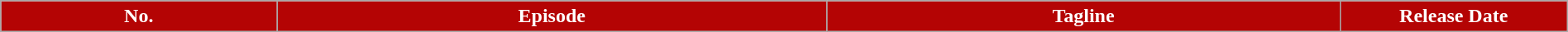<table class="wikitable" style="width:100%; margin:auto;">
<tr>
<th style="color:#fff; background:#b40404;">No.</th>
<th style="color:#fff; background:#b40404;">Episode</th>
<th style="color:#fff; background:#b40404;">Tagline</th>
<th style="color:#fff; background:#b40404; width:11em;">Release Date<br>












































</th>
</tr>
</table>
